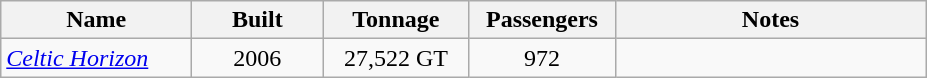<table class="wikitable" border="1">
<tr>
<th scope="col" width="120pt">Name</th>
<th scope="col" width="80pt">Built</th>
<th scope="col" width="90pt">Tonnage</th>
<th scope="col" width="90pt">Passengers</th>
<th scope="col" width="200pt">Notes</th>
</tr>
<tr>
<td><a href='#'><em>Celtic Horizon</em></a></td>
<td align="Center">2006</td>
<td align="Center">27,522 GT</td>
<td align="Center">972</td>
<td></td>
</tr>
</table>
